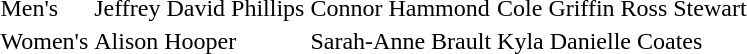<table>
<tr>
<td>Men's</td>
<td> Jeffrey David Phillips</td>
<td> Connor Hammond</td>
<td> Cole Griffin Ross Stewart</td>
</tr>
<tr>
<td>Women's</td>
<td> Alison Hooper</td>
<td> Sarah-Anne Brault</td>
<td> Kyla Danielle Coates</td>
</tr>
</table>
